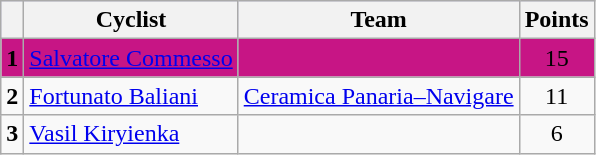<table class="wikitable">
<tr style="background:#ccccff;">
<th></th>
<th>Cyclist</th>
<th>Team</th>
<th>Points</th>
</tr>
<tr style="background:mediumvioletred">
<td><strong>1</strong></td>
<td> <a href='#'>Salvatore Commesso</a></td>
<td></td>
<td align="center">15</td>
</tr>
<tr>
<td><strong>2</strong></td>
<td> <a href='#'>Fortunato Baliani</a></td>
<td><a href='#'>Ceramica Panaria–Navigare</a></td>
<td align="center">11</td>
</tr>
<tr>
<td><strong>3</strong></td>
<td> <a href='#'>Vasil Kiryienka</a></td>
<td></td>
<td align="center">6</td>
</tr>
</table>
